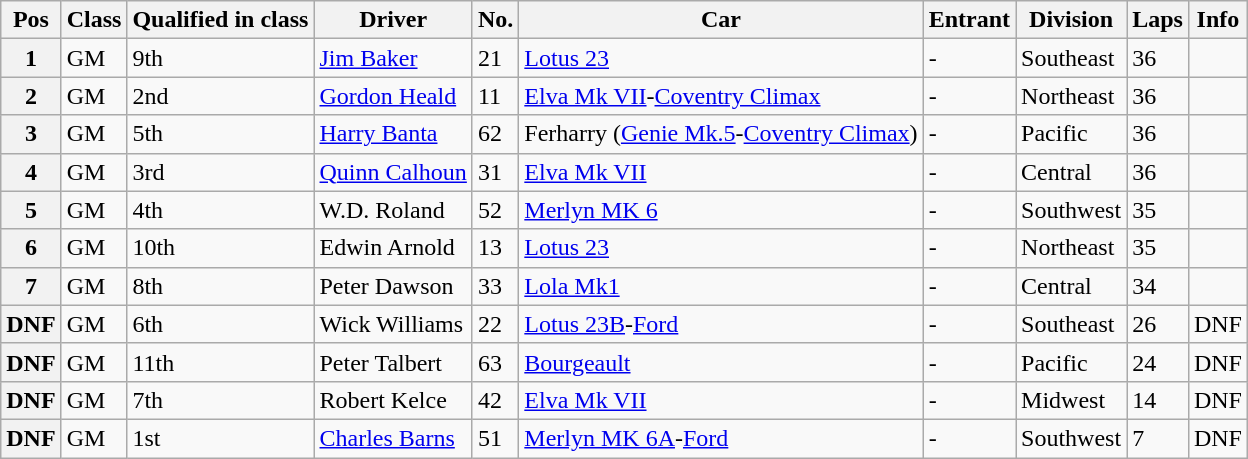<table class="wikitable">
<tr>
<th>Pos</th>
<th>Class</th>
<th>Qualified in class</th>
<th>Driver</th>
<th>No.</th>
<th>Car</th>
<th>Entrant</th>
<th>Division</th>
<th>Laps</th>
<th>Info</th>
</tr>
<tr>
<th>1</th>
<td>GM</td>
<td>9th</td>
<td> <a href='#'>Jim Baker</a></td>
<td>21</td>
<td><a href='#'>Lotus 23</a></td>
<td>-</td>
<td>Southeast</td>
<td>36</td>
<td></td>
</tr>
<tr>
<th>2</th>
<td>GM</td>
<td>2nd</td>
<td> <a href='#'>Gordon Heald</a></td>
<td>11</td>
<td><a href='#'>Elva Mk VII</a>-<a href='#'>Coventry Climax</a></td>
<td>-</td>
<td>Northeast</td>
<td>36</td>
<td></td>
</tr>
<tr>
<th>3</th>
<td>GM</td>
<td>5th</td>
<td> <a href='#'>Harry Banta</a></td>
<td>62</td>
<td>Ferharry (<a href='#'>Genie Mk.5</a>-<a href='#'>Coventry Climax</a>)</td>
<td>-</td>
<td>Pacific</td>
<td>36</td>
<td></td>
</tr>
<tr>
<th>4</th>
<td>GM</td>
<td>3rd</td>
<td> <a href='#'>Quinn Calhoun</a></td>
<td>31</td>
<td><a href='#'>Elva Mk VII</a></td>
<td>-</td>
<td>Central</td>
<td>36</td>
<td></td>
</tr>
<tr>
<th>5</th>
<td>GM</td>
<td>4th</td>
<td> W.D. Roland</td>
<td>52</td>
<td><a href='#'>Merlyn MK 6</a></td>
<td>-</td>
<td>Southwest</td>
<td>35</td>
<td></td>
</tr>
<tr>
<th>6</th>
<td>GM</td>
<td>10th</td>
<td> Edwin Arnold</td>
<td>13</td>
<td><a href='#'>Lotus 23</a></td>
<td>-</td>
<td>Northeast</td>
<td>35</td>
<td></td>
</tr>
<tr>
<th>7</th>
<td>GM</td>
<td>8th</td>
<td> Peter Dawson</td>
<td>33</td>
<td><a href='#'>Lola Mk1</a></td>
<td>-</td>
<td>Central</td>
<td>34</td>
<td></td>
</tr>
<tr>
<th>DNF</th>
<td>GM</td>
<td>6th</td>
<td> Wick Williams</td>
<td>22</td>
<td><a href='#'>Lotus 23B</a>-<a href='#'>Ford</a></td>
<td>-</td>
<td>Southeast</td>
<td>26</td>
<td>DNF</td>
</tr>
<tr>
<th>DNF</th>
<td>GM</td>
<td>11th</td>
<td> Peter Talbert</td>
<td>63</td>
<td><a href='#'>Bourgeault</a></td>
<td>-</td>
<td>Pacific</td>
<td>24</td>
<td>DNF</td>
</tr>
<tr>
<th>DNF</th>
<td>GM</td>
<td>7th</td>
<td> Robert Kelce</td>
<td>42</td>
<td><a href='#'>Elva Mk VII</a></td>
<td>-</td>
<td>Midwest</td>
<td>14</td>
<td>DNF</td>
</tr>
<tr>
<th>DNF</th>
<td>GM</td>
<td>1st</td>
<td> <a href='#'>Charles Barns</a></td>
<td>51</td>
<td><a href='#'>Merlyn MK 6A</a>-<a href='#'>Ford</a></td>
<td>-</td>
<td>Southwest</td>
<td>7</td>
<td>DNF</td>
</tr>
</table>
